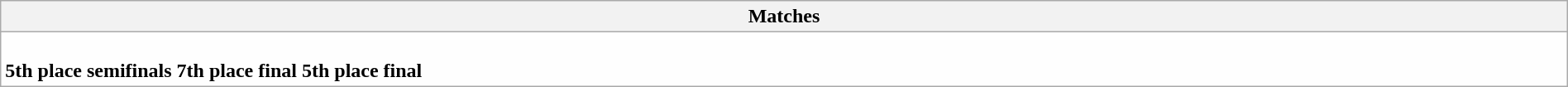<table class="wikitable collapsible expanded" style="background:#fefefe; width:100%;">
<tr>
<th>Matches</th>
</tr>
<tr>
<td><br><strong>5th place semifinals</strong>


<strong>7th place final</strong>

<strong>5th place final</strong>
</td>
</tr>
</table>
